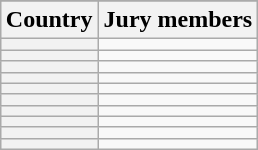<table class="wikitable collapsible plainrowheaders" style="margin: 1em auto 1em auto; text-align:center;">
<tr>
</tr>
<tr>
<th scope="col">Country</th>
<th scope="col">Jury members</th>
</tr>
<tr>
<th scope="row"></th>
<td></td>
</tr>
<tr>
<th scope="row"></th>
<td></td>
</tr>
<tr>
<th scope="row"></th>
<td></td>
</tr>
<tr>
<th scope="row"></th>
<td></td>
</tr>
<tr>
<th scope="row"></th>
<td></td>
</tr>
<tr>
<th scope="row"></th>
<td></td>
</tr>
<tr>
<th scope="row"></th>
<td></td>
</tr>
<tr>
<th scope="row"></th>
<td></td>
</tr>
<tr>
<th scope="row"></th>
<td></td>
</tr>
<tr>
<th scope="row"></th>
<td></td>
</tr>
</table>
